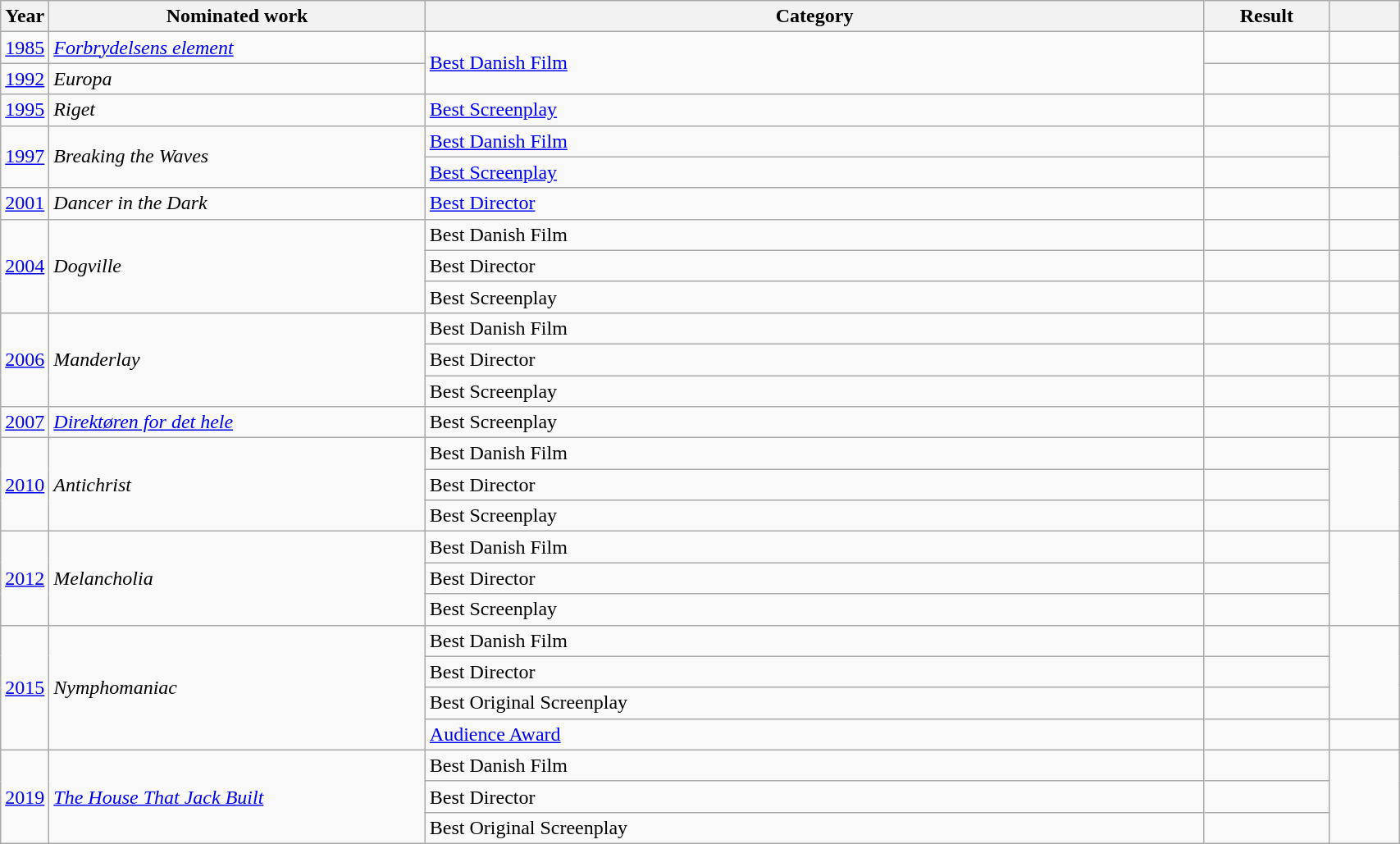<table class=wikitable width=90%>
<tr>
<th width=3%>Year</th>
<th width=27%>Nominated work</th>
<th width=56%>Category</th>
<th width=9%>Result</th>
<th width=5%></th>
</tr>
<tr>
<td><a href='#'>1985</a></td>
<td><em><a href='#'>Forbrydelsens element</a></em></td>
<td rowspan="2"><a href='#'>Best Danish Film</a></td>
<td></td>
<td style="text-align:center;"></td>
</tr>
<tr>
<td><a href='#'>1992</a></td>
<td><em>Europa</em></td>
<td></td>
<td style="text-align:center;"></td>
</tr>
<tr>
<td><a href='#'>1995</a></td>
<td><em>Riget</em></td>
<td><a href='#'>Best Screenplay</a></td>
<td></td>
<td style="text-align:center;"></td>
</tr>
<tr>
<td rowspan="2"><a href='#'>1997</a></td>
<td rowspan="2"><em>Breaking the Waves</em></td>
<td><a href='#'>Best Danish Film</a></td>
<td></td>
<td rowspan="2" style="text-align:center;"></td>
</tr>
<tr>
<td><a href='#'>Best Screenplay</a></td>
<td></td>
</tr>
<tr>
<td><a href='#'>2001</a></td>
<td><em>Dancer in the Dark</em></td>
<td><a href='#'>Best Director</a></td>
<td></td>
<td style="text-align:center;"></td>
</tr>
<tr>
<td rowspan="3"><a href='#'>2004</a></td>
<td rowspan="3"><em>Dogville</em></td>
<td>Best Danish Film</td>
<td></td>
<td style="text-align:center;"></td>
</tr>
<tr>
<td>Best Director</td>
<td></td>
<td style="text-align:center;"></td>
</tr>
<tr>
<td>Best Screenplay</td>
<td></td>
<td style="text-align:center;"></td>
</tr>
<tr>
<td rowspan="3"><a href='#'>2006</a></td>
<td rowspan="3"><em>Manderlay</em></td>
<td>Best Danish Film</td>
<td></td>
<td style="text-align:center;"></td>
</tr>
<tr>
<td>Best Director</td>
<td></td>
<td style="text-align:center;"></td>
</tr>
<tr>
<td>Best Screenplay</td>
<td></td>
<td style="text-align:center;"></td>
</tr>
<tr>
<td><a href='#'>2007</a></td>
<td><em><a href='#'>Direktøren for det hele</a></em></td>
<td>Best Screenplay</td>
<td></td>
<td style="text-align:center;"></td>
</tr>
<tr>
<td rowspan="3"><a href='#'>2010</a></td>
<td rowspan="3"><em>Antichrist</em></td>
<td>Best Danish Film</td>
<td></td>
<td rowspan="3" style="text-align:center;"></td>
</tr>
<tr>
<td>Best Director</td>
<td></td>
</tr>
<tr>
<td>Best Screenplay</td>
<td></td>
</tr>
<tr>
<td rowspan="3"><a href='#'>2012</a></td>
<td rowspan="3"><em>Melancholia</em></td>
<td>Best Danish Film</td>
<td></td>
<td rowspan="3" style="text-align:center;"></td>
</tr>
<tr>
<td>Best Director</td>
<td></td>
</tr>
<tr>
<td>Best Screenplay</td>
<td></td>
</tr>
<tr>
<td rowspan="4"><a href='#'>2015</a></td>
<td rowspan="4"><em>Nymphomaniac</em></td>
<td>Best Danish Film</td>
<td></td>
<td rowspan="3" style="text-align:center;"></td>
</tr>
<tr>
<td>Best Director</td>
<td></td>
</tr>
<tr>
<td>Best Original Screenplay</td>
<td></td>
</tr>
<tr>
<td><a href='#'>Audience Award</a></td>
<td></td>
<td style="text-align:center;"></td>
</tr>
<tr>
<td rowspan="3"><a href='#'>2019</a></td>
<td rowspan="3"><em><a href='#'>The House That Jack Built</a></em></td>
<td>Best Danish Film</td>
<td></td>
<td rowspan="3" style="text-align:center;"></td>
</tr>
<tr>
<td>Best Director</td>
<td></td>
</tr>
<tr>
<td>Best Original Screenplay</td>
<td></td>
</tr>
</table>
